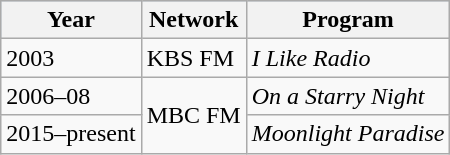<table class="wikitable">
<tr style="background:#b0c4de; text-align:center;">
<th>Year</th>
<th>Network</th>
<th>Program</th>
</tr>
<tr>
<td>2003</td>
<td>KBS FM</td>
<td><em>I Like Radio</em></td>
</tr>
<tr>
<td>2006–08</td>
<td rowspan=2>MBC FM</td>
<td><em>On a Starry Night</em></td>
</tr>
<tr>
<td>2015–present</td>
<td><em>Moonlight Paradise</em></td>
</tr>
</table>
